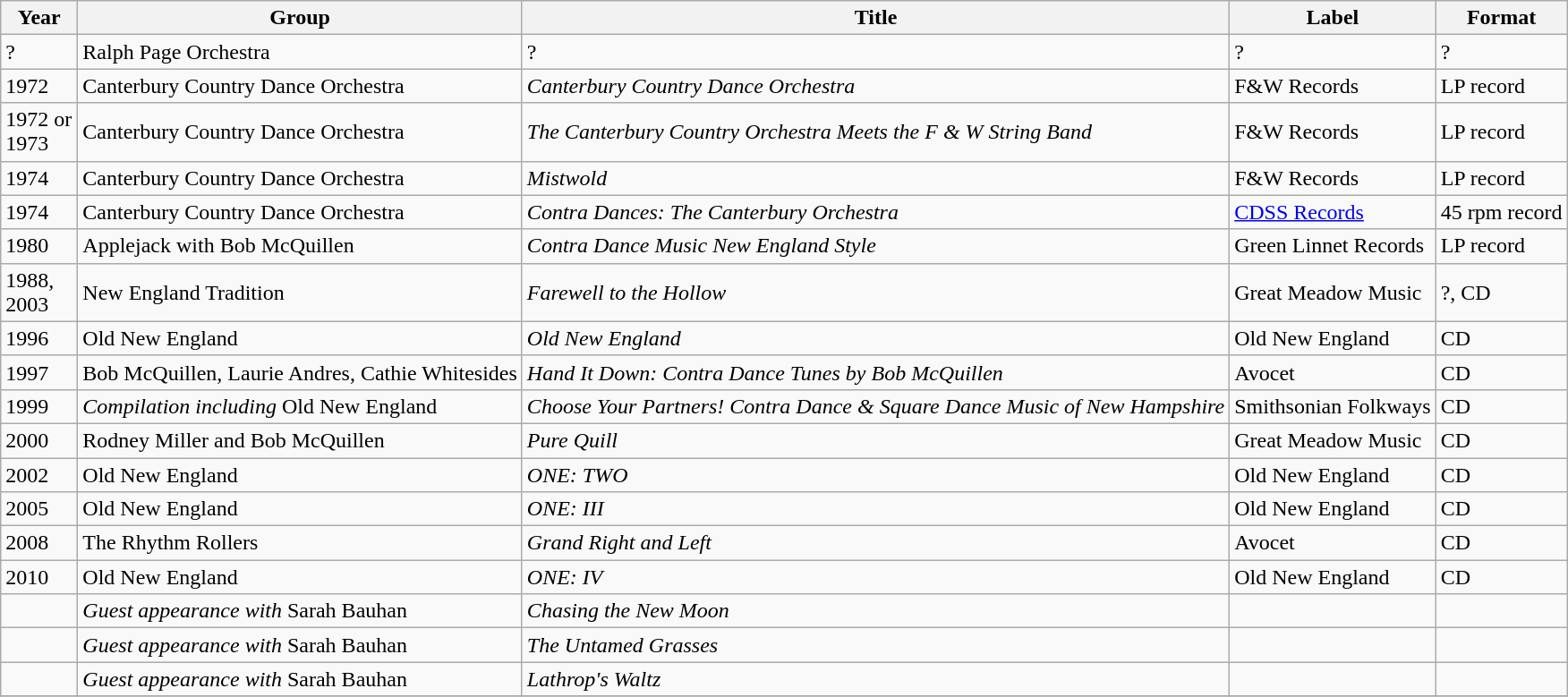<table class="wikitable sortable">
<tr>
<th width="50">Year</th>
<th>Group</th>
<th>Title</th>
<th>Label</th>
<th>Format</th>
</tr>
<tr>
<td>?</td>
<td>Ralph Page Orchestra</td>
<td>?</td>
<td>?</td>
<td>?</td>
</tr>
<tr>
<td>1972</td>
<td>Canterbury Country Dance Orchestra</td>
<td><em>Canterbury Country Dance Orchestra</em></td>
<td>F&W Records</td>
<td>LP record</td>
</tr>
<tr>
<td>1972 or 1973</td>
<td>Canterbury Country Dance Orchestra</td>
<td><em>The Canterbury Country Orchestra Meets the F & W String Band</em></td>
<td>F&W Records</td>
<td>LP record</td>
</tr>
<tr>
<td>1974</td>
<td>Canterbury Country Dance Orchestra</td>
<td><em>Mistwold</em></td>
<td>F&W Records</td>
<td>LP record</td>
</tr>
<tr>
<td>1974</td>
<td>Canterbury Country Dance Orchestra</td>
<td><em>Contra Dances: The Canterbury Orchestra</em></td>
<td><a href='#'>CDSS Records</a></td>
<td>45 rpm record</td>
</tr>
<tr>
<td>1980</td>
<td>Applejack with Bob McQuillen</td>
<td><em>Contra Dance Music New England Style</em></td>
<td>Green Linnet Records</td>
<td>LP record</td>
</tr>
<tr>
<td>1988, 2003</td>
<td>New England Tradition</td>
<td><em>Farewell to the Hollow</em></td>
<td>Great Meadow Music</td>
<td>?, CD</td>
</tr>
<tr>
<td>1996</td>
<td>Old New England</td>
<td><em>Old New England</em></td>
<td>Old New England</td>
<td>CD</td>
</tr>
<tr>
<td>1997</td>
<td>Bob McQuillen, Laurie Andres, Cathie Whitesides</td>
<td><em>Hand It Down: Contra Dance Tunes by Bob McQuillen</em></td>
<td>Avocet</td>
<td>CD</td>
</tr>
<tr>
<td>1999</td>
<td><em>Compilation including</em> Old New England</td>
<td><em>Choose Your Partners! Contra Dance & Square Dance Music of New Hampshire</em></td>
<td>Smithsonian Folkways</td>
<td>CD</td>
</tr>
<tr>
<td>2000</td>
<td>Rodney Miller and Bob McQuillen</td>
<td><em>Pure Quill</em></td>
<td>Great Meadow Music</td>
<td>CD</td>
</tr>
<tr>
<td>2002</td>
<td>Old New England</td>
<td><em>ONE: TWO</em></td>
<td>Old New England</td>
<td>CD</td>
</tr>
<tr>
<td>2005</td>
<td>Old New England</td>
<td><em>ONE: III</em></td>
<td>Old New England</td>
<td>CD</td>
</tr>
<tr>
<td>2008</td>
<td>The Rhythm Rollers</td>
<td><em>Grand Right and Left</em></td>
<td>Avocet</td>
<td>CD</td>
</tr>
<tr>
<td>2010</td>
<td>Old New England</td>
<td><em>ONE: IV</em></td>
<td>Old New England</td>
<td>CD</td>
</tr>
<tr>
<td></td>
<td><em>Guest appearance with</em> Sarah Bauhan</td>
<td><em>Chasing the New Moon</em></td>
<td></td>
<td></td>
</tr>
<tr>
<td></td>
<td><em>Guest appearance with</em> Sarah Bauhan</td>
<td><em>The Untamed Grasses</em></td>
<td></td>
<td></td>
</tr>
<tr>
<td></td>
<td><em>Guest appearance with</em> Sarah Bauhan</td>
<td><em>Lathrop's Waltz</em></td>
<td></td>
<td></td>
</tr>
<tr>
</tr>
</table>
